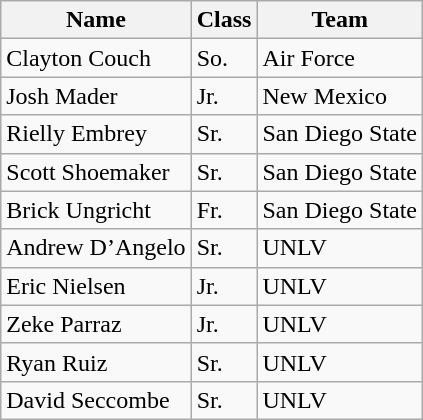<table class=wikitable>
<tr>
<th>Name</th>
<th>Class</th>
<th>Team</th>
</tr>
<tr>
<td>Clayton Couch</td>
<td>So.</td>
<td>Air Force</td>
</tr>
<tr>
<td>Josh Mader</td>
<td>Jr.</td>
<td>New Mexico</td>
</tr>
<tr>
<td>Rielly Embrey</td>
<td>Sr.</td>
<td>San Diego State</td>
</tr>
<tr>
<td>Scott Shoemaker</td>
<td>Sr.</td>
<td>San Diego State</td>
</tr>
<tr>
<td>Brick Ungricht</td>
<td>Fr.</td>
<td>San Diego State</td>
</tr>
<tr>
<td>Andrew D’Angelo</td>
<td>Sr.</td>
<td>UNLV</td>
</tr>
<tr>
<td>Eric Nielsen</td>
<td>Jr.</td>
<td>UNLV</td>
</tr>
<tr>
<td>Zeke Parraz</td>
<td>Jr.</td>
<td>UNLV</td>
</tr>
<tr>
<td>Ryan Ruiz</td>
<td>Sr.</td>
<td>UNLV</td>
</tr>
<tr>
<td>David Seccombe</td>
<td>Sr.</td>
<td>UNLV</td>
</tr>
</table>
